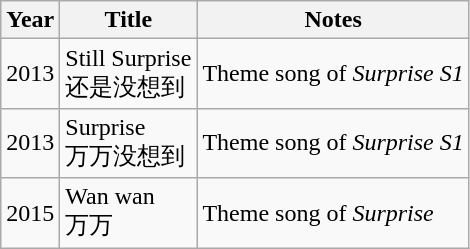<table class="wikitable sortable">
<tr>
<th>Year</th>
<th>Title</th>
<th>Notes</th>
</tr>
<tr>
<td>2013</td>
<td>Still Surprise<br>还是没想到</td>
<td>Theme song of <em>Surprise S1</em></td>
</tr>
<tr>
<td>2013</td>
<td>Surprise<br>万万没想到</td>
<td>Theme song of <em>Surprise S1</em></td>
</tr>
<tr>
<td>2015</td>
<td>Wan wan<br>万万</td>
<td>Theme song of <em>Surprise</em></td>
</tr>
</table>
